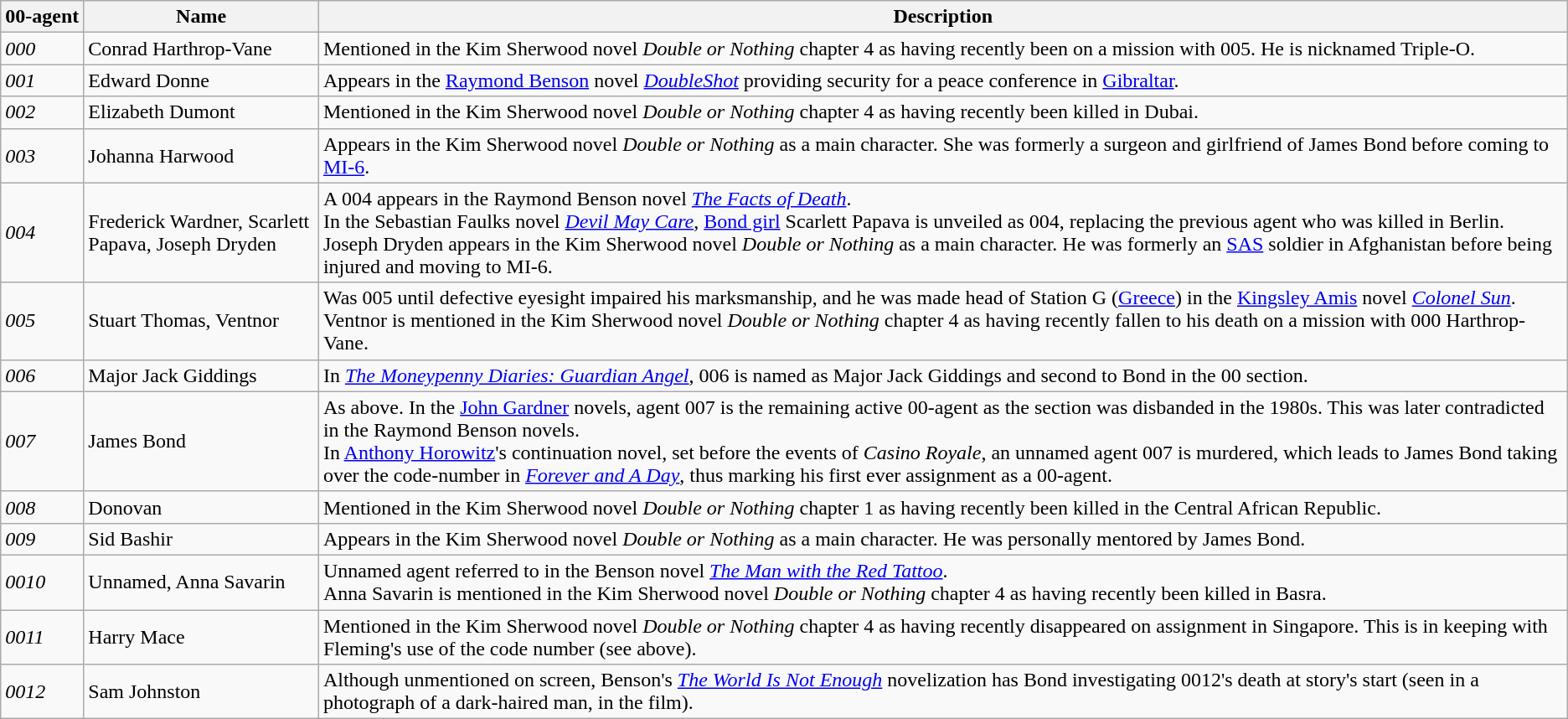<table class="wikitable">
<tr>
<th style="white-space:nowrap;">00-agent</th>
<th style="width:15%;">Name</th>
<th>Description</th>
</tr>
<tr>
<td><em>000</em></td>
<td>Conrad Harthrop-Vane</td>
<td>Mentioned in the Kim Sherwood novel <em>Double or Nothing</em> chapter 4 as having recently been on a mission with 005. He is nicknamed Triple-O.</td>
</tr>
<tr>
<td><em>001</em></td>
<td>Edward Donne</td>
<td>Appears in the <a href='#'>Raymond Benson</a> novel <em><a href='#'>DoubleShot</a></em> providing security for a peace conference in <a href='#'>Gibraltar</a>.</td>
</tr>
<tr>
<td><em>002</em></td>
<td>Elizabeth Dumont</td>
<td>Mentioned in the Kim Sherwood novel <em>Double or Nothing</em> chapter 4 as having recently been killed in Dubai.</td>
</tr>
<tr>
<td><em>003</em></td>
<td>Johanna Harwood</td>
<td>Appears in the Kim Sherwood novel <em>Double or Nothing</em> as a main character. She was formerly a surgeon and girlfriend of James Bond before coming to <a href='#'>MI-6</a>.</td>
</tr>
<tr>
<td><em>004</em></td>
<td>Frederick Wardner, Scarlett Papava, Joseph Dryden</td>
<td>A 004 appears in the Raymond Benson novel <em><a href='#'>The Facts of Death</a></em>.<br>In the Sebastian Faulks novel <em><a href='#'>Devil May Care</a></em>, <a href='#'>Bond girl</a> Scarlett Papava is unveiled as 004, replacing the previous agent who was killed in Berlin.<br>Joseph Dryden appears in the Kim Sherwood novel <em>Double or Nothing</em> as a main character. He was formerly an <a href='#'>SAS</a> soldier in Afghanistan before being injured and moving to MI-6.</td>
</tr>
<tr>
<td><em>005</em></td>
<td>Stuart Thomas, Ventnor</td>
<td>Was 005 until defective eyesight impaired his marksmanship, and he was made head of Station G (<a href='#'>Greece</a>) in the <a href='#'>Kingsley Amis</a> novel <em><a href='#'>Colonel Sun</a></em>.<br>Ventnor is mentioned in the Kim Sherwood novel <em>Double or Nothing</em> chapter 4 as having recently fallen to his death on a mission with 000 Harthrop-Vane.</td>
</tr>
<tr>
<td><em>006</em></td>
<td>Major Jack Giddings </td>
<td>In <em><a href='#'>The Moneypenny Diaries: Guardian Angel</a></em>, 006 is named as Major Jack Giddings and second to Bond in the 00 section.</td>
</tr>
<tr>
<td><em>007</em></td>
<td>James Bond</td>
<td>As above. In the <a href='#'>John Gardner</a> novels, agent 007 is the remaining active 00-agent as the section was disbanded in the 1980s. This was later contradicted in the Raymond Benson novels.<br>In <a href='#'>Anthony Horowitz</a>'s continuation novel, set before the events of <em>Casino Royale</em>, an unnamed agent 007 is murdered, which leads to James Bond taking over the code-number in <em><a href='#'>Forever and A Day</a></em>, thus marking his first ever assignment as a 00-agent.</td>
</tr>
<tr>
<td><em>008</em></td>
<td>Donovan</td>
<td>Mentioned in the Kim Sherwood novel <em>Double or Nothing</em> chapter 1 as having recently been killed in the Central African Republic.</td>
</tr>
<tr>
<td><em>009</em></td>
<td>Sid Bashir</td>
<td>Appears in the Kim Sherwood novel <em>Double or Nothing</em> as a main character. He was personally mentored by James Bond.</td>
</tr>
<tr>
<td><em>0010</em></td>
<td>Unnamed, Anna Savarin</td>
<td>Unnamed agent referred to in the Benson novel <em><a href='#'>The Man with the Red Tattoo</a></em>.<br>Anna Savarin is mentioned in the Kim Sherwood novel <em>Double or Nothing</em> chapter 4 as having recently been killed in Basra.</td>
</tr>
<tr>
<td><em>0011</em></td>
<td>Harry Mace</td>
<td>Mentioned in the Kim Sherwood novel <em>Double or Nothing</em> chapter 4 as having recently disappeared on assignment in Singapore. This is in keeping with Fleming's use of the code number (see above).</td>
</tr>
<tr>
<td><em>0012</em></td>
<td>Sam Johnston</td>
<td>Although unmentioned on screen, Benson's <em><a href='#'>The World Is Not Enough</a></em> novelization has Bond investigating 0012's death at story's start (seen in a photograph of a dark-haired man, in the film).</td>
</tr>
</table>
